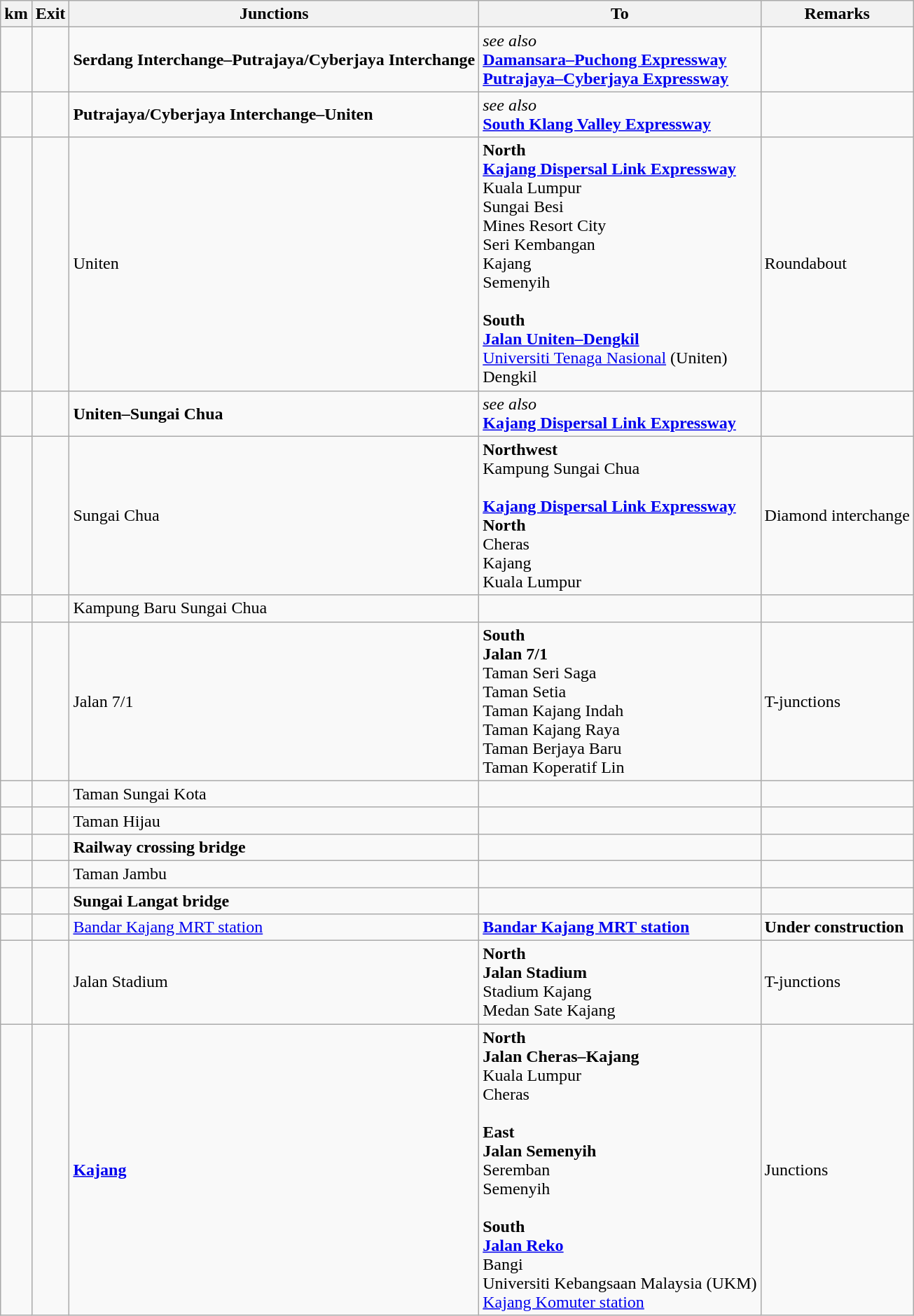<table class="wikitable">
<tr>
<th>km</th>
<th>Exit</th>
<th>Junctions</th>
<th>To</th>
<th>Remarks</th>
</tr>
<tr>
<td></td>
<td></td>
<td><strong>Serdang Interchange–Putrajaya/Cyberjaya Interchange</strong></td>
<td><em>see also</em><br> <strong><a href='#'>Damansara–Puchong Expressway</a></strong><br> <strong><a href='#'>Putrajaya–Cyberjaya Expressway</a></strong></td>
<td></td>
</tr>
<tr>
<td></td>
<td></td>
<td><strong>Putrajaya/Cyberjaya Interchange–Uniten</strong></td>
<td><em>see also</em><br> <strong><a href='#'>South Klang Valley Expressway</a></strong></td>
<td></td>
</tr>
<tr>
<td></td>
<td></td>
<td>Uniten</td>
<td><strong>North</strong><br> <strong><a href='#'>Kajang Dispersal Link Expressway</a></strong><br>Kuala Lumpur<br>Sungai Besi<br>Mines Resort City<br>Seri Kembangan<br>Kajang<br>Semenyih<br><br><strong>South</strong><br> <strong><a href='#'>Jalan Uniten–Dengkil</a></strong><br><a href='#'>Universiti Tenaga Nasional</a> (Uniten)<br>Dengkil</td>
<td>Roundabout</td>
</tr>
<tr>
<td></td>
<td></td>
<td><strong>Uniten–Sungai Chua</strong></td>
<td><em>see also</em><br> <strong><a href='#'>Kajang Dispersal Link Expressway</a></strong></td>
<td></td>
</tr>
<tr>
<td></td>
<td></td>
<td>Sungai Chua</td>
<td><strong>Northwest</strong><br>Kampung Sungai Chua<br><br> <strong><a href='#'>Kajang Dispersal Link Expressway</a></strong><br><strong>North</strong><br>Cheras<br>Kajang<br>Kuala Lumpur</td>
<td>Diamond interchange</td>
</tr>
<tr>
<td></td>
<td></td>
<td>Kampung Baru Sungai Chua</td>
<td></td>
<td></td>
</tr>
<tr>
<td></td>
<td></td>
<td>Jalan 7/1</td>
<td><strong>South</strong><br><strong>Jalan 7/1</strong><br>Taman Seri Saga<br>Taman Setia<br>Taman Kajang Indah<br>Taman Kajang Raya<br>Taman Berjaya Baru<br>Taman Koperatif Lin</td>
<td>T-junctions</td>
</tr>
<tr>
<td></td>
<td></td>
<td>Taman Sungai Kota</td>
<td></td>
<td></td>
</tr>
<tr>
<td></td>
<td></td>
<td>Taman Hijau</td>
<td></td>
<td></td>
</tr>
<tr>
<td></td>
<td></td>
<td><strong>Railway crossing bridge</strong></td>
<td></td>
<td></td>
</tr>
<tr>
<td></td>
<td></td>
<td>Taman Jambu</td>
<td></td>
<td></td>
</tr>
<tr>
<td></td>
<td></td>
<td><strong>Sungai Langat bridge</strong></td>
<td></td>
<td></td>
</tr>
<tr>
<td></td>
<td></td>
<td> <a href='#'>Bandar Kajang MRT station</a></td>
<td> <strong><a href='#'>Bandar Kajang MRT station</a></strong><br></td>
<td><strong>Under construction</strong></td>
</tr>
<tr>
<td></td>
<td></td>
<td>Jalan Stadium</td>
<td><strong>North</strong><br><strong>Jalan Stadium</strong><br>Stadium Kajang<br>Medan Sate Kajang</td>
<td>T-junctions</td>
</tr>
<tr>
<td></td>
<td></td>
<td><strong><a href='#'>Kajang</a></strong></td>
<td><strong>North</strong><br> <strong>Jalan Cheras–Kajang</strong><br>Kuala Lumpur<br>Cheras<br><br><strong>East</strong><br> <strong>Jalan Semenyih</strong><br>Seremban<br>Semenyih<br><br><strong>South</strong><br> <strong><a href='#'>Jalan Reko</a></strong><br>Bangi<br>Universiti Kebangsaan Malaysia (UKM)<br><a href='#'>Kajang Komuter station</a></td>
<td>Junctions</td>
</tr>
</table>
